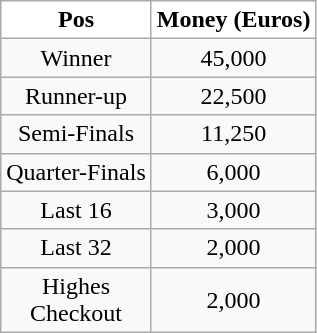<table class="wikitable" style="text-align: center;">
<tr>
<th style="background:#ffffff; color:black;">Pos</th>
<th style="background:#ffffff; color:black;">Money (Euros)</th>
</tr>
<tr>
<td>Winner</td>
<td>45,000</td>
</tr>
<tr>
<td>Runner-up</td>
<td>22,500</td>
</tr>
<tr>
<td>Semi-Finals</td>
<td>11,250</td>
</tr>
<tr>
<td>Quarter-Finals</td>
<td>6,000</td>
</tr>
<tr>
<td>Last 16</td>
<td>3,000</td>
</tr>
<tr>
<td>Last 32</td>
<td>2,000</td>
</tr>
<tr>
<td>Highes<br>Checkout</td>
<td>2,000</td>
</tr>
</table>
